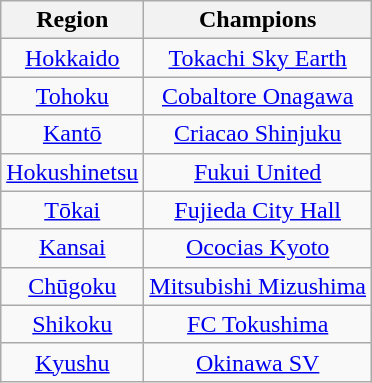<table class="wikitable" style="text-align:center;">
<tr>
<th>Region</th>
<th>Champions</th>
</tr>
<tr>
<td><a href='#'>Hokkaido</a></td>
<td><a href='#'>Tokachi Sky Earth</a></td>
</tr>
<tr>
<td><a href='#'>Tohoku</a></td>
<td><a href='#'>Cobaltore Onagawa</a></td>
</tr>
<tr>
<td><a href='#'>Kantō</a></td>
<td><a href='#'>Criacao Shinjuku</a></td>
</tr>
<tr>
<td><a href='#'>Hokushinetsu</a></td>
<td><a href='#'>Fukui United</a></td>
</tr>
<tr>
<td><a href='#'>Tōkai</a></td>
<td><a href='#'>Fujieda City Hall</a></td>
</tr>
<tr>
<td><a href='#'>Kansai</a></td>
<td><a href='#'>Ococias Kyoto</a></td>
</tr>
<tr>
<td><a href='#'>Chūgoku</a></td>
<td><a href='#'>Mitsubishi Mizushima</a></td>
</tr>
<tr>
<td><a href='#'>Shikoku</a></td>
<td><a href='#'>FC Tokushima</a></td>
</tr>
<tr>
<td><a href='#'>Kyushu</a></td>
<td><a href='#'>Okinawa SV</a></td>
</tr>
</table>
